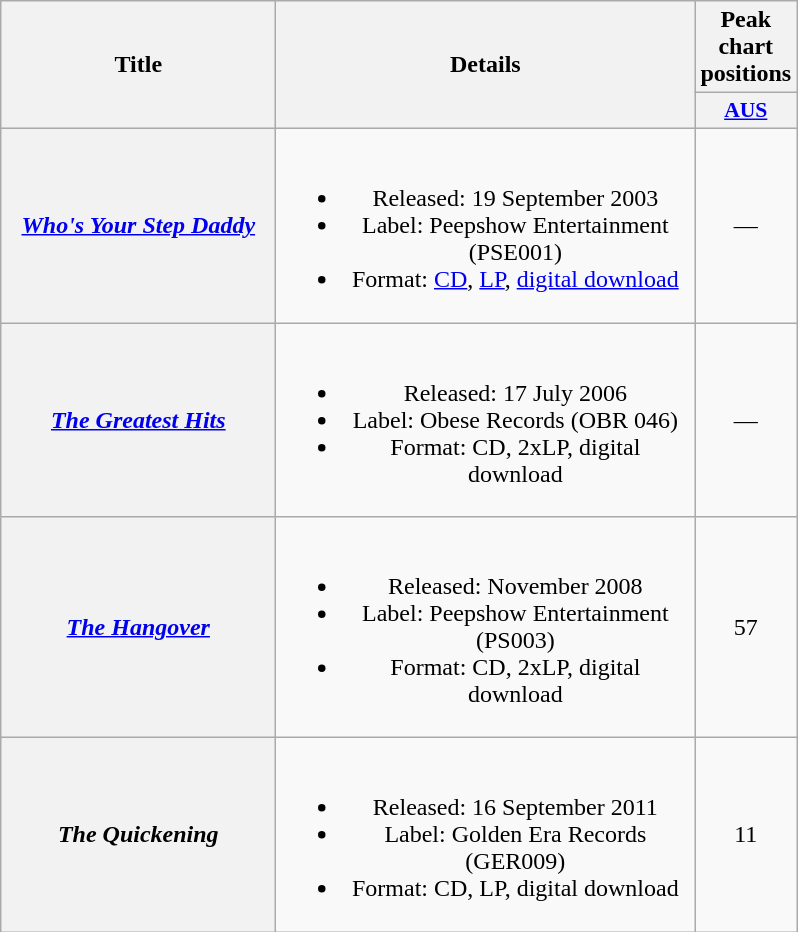<table class="wikitable plainrowheaders" style="text-align:center;" border="1">
<tr>
<th scope="col" rowspan="2" style="width:11em;">Title</th>
<th scope="col" rowspan="2" style="width:17em;">Details</th>
<th scope="col" colspan="1">Peak chart positions</th>
</tr>
<tr>
<th scope="col" style="width:3em;font-size:90%;"><a href='#'>AUS</a><br></th>
</tr>
<tr>
<th scope="row"><em><a href='#'>Who's Your Step Daddy</a></em></th>
<td><br><ul><li>Released: 19 September 2003</li><li>Label: Peepshow Entertainment	(PSE001)</li><li>Format: <a href='#'>CD</a>, <a href='#'>LP</a>, <a href='#'>digital download</a></li></ul></td>
<td>—</td>
</tr>
<tr>
<th scope="row"><em><a href='#'>The Greatest Hits</a></em></th>
<td><br><ul><li>Released: 17 July 2006</li><li>Label: Obese Records (OBR 046)</li><li>Format: CD, 2xLP, digital download</li></ul></td>
<td>—</td>
</tr>
<tr>
<th scope="row"><em><a href='#'>The Hangover</a></em></th>
<td><br><ul><li>Released: November 2008</li><li>Label: Peepshow Entertainment	(PS003)</li><li>Format: CD, 2xLP, digital download</li></ul></td>
<td>57</td>
</tr>
<tr>
<th scope="row"><em>The Quickening</em></th>
<td><br><ul><li>Released: 16 September 2011</li><li>Label: Golden Era Records (GER009)</li><li>Format: CD, LP, digital download</li></ul></td>
<td>11</td>
</tr>
</table>
